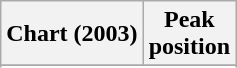<table class="wikitable sortable plainrowheaders" style="text-align:center">
<tr>
<th scope="col">Chart (2003)</th>
<th scope="col">Peak<br>position</th>
</tr>
<tr>
</tr>
<tr>
</tr>
</table>
